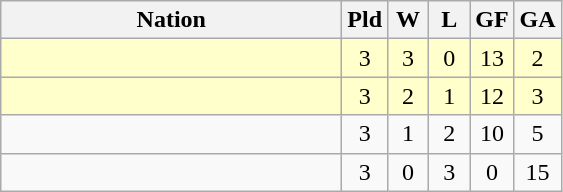<table class=wikitable style="text-align:center">
<tr>
<th width=220>Nation</th>
<th width=20>Pld</th>
<th width=20>W</th>
<th width=20>L</th>
<th width=20>GF</th>
<th width=20>GA</th>
</tr>
<tr bgcolor=#ffffcc>
<td align=left></td>
<td>3</td>
<td>3</td>
<td>0</td>
<td>13</td>
<td>2</td>
</tr>
<tr bgcolor=#ffffcc>
<td align=left></td>
<td>3</td>
<td>2</td>
<td>1</td>
<td>12</td>
<td>3</td>
</tr>
<tr>
<td align=left></td>
<td>3</td>
<td>1</td>
<td>2</td>
<td>10</td>
<td>5</td>
</tr>
<tr>
<td align=left></td>
<td>3</td>
<td>0</td>
<td>3</td>
<td>0</td>
<td>15</td>
</tr>
</table>
